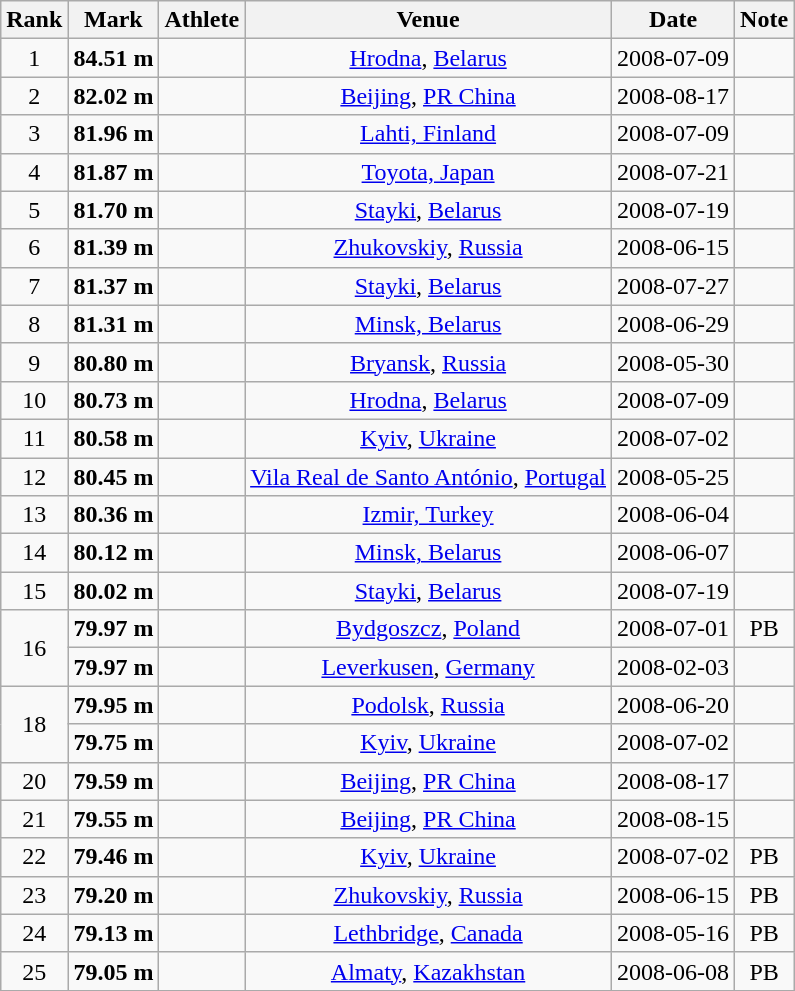<table class="wikitable" style="text-align:center;">
<tr>
<th>Rank</th>
<th>Mark</th>
<th>Athlete</th>
<th>Venue</th>
<th>Date</th>
<th>Note</th>
</tr>
<tr>
<td>1</td>
<td><strong>84.51 m</strong></td>
<td align=left></td>
<td><a href='#'>Hrodna</a>, <a href='#'>Belarus</a></td>
<td>2008-07-09</td>
<td></td>
</tr>
<tr>
<td>2</td>
<td><strong>82.02 m</strong></td>
<td align=left></td>
<td><a href='#'>Beijing</a>, <a href='#'>PR China</a></td>
<td>2008-08-17</td>
<td></td>
</tr>
<tr>
<td>3</td>
<td><strong>81.96 m</strong></td>
<td align=left></td>
<td><a href='#'>Lahti, Finland</a></td>
<td>2008-07-09</td>
<td></td>
</tr>
<tr>
<td>4</td>
<td><strong>81.87 m</strong></td>
<td align=left></td>
<td><a href='#'>Toyota, Japan</a></td>
<td>2008-07-21</td>
<td></td>
</tr>
<tr>
<td>5</td>
<td><strong>81.70 m</strong></td>
<td align=left></td>
<td><a href='#'>Stayki</a>, <a href='#'>Belarus</a></td>
<td>2008-07-19</td>
<td></td>
</tr>
<tr>
<td>6</td>
<td><strong>81.39 m</strong></td>
<td align=left></td>
<td><a href='#'>Zhukovskiy</a>, <a href='#'>Russia</a></td>
<td>2008-06-15</td>
<td></td>
</tr>
<tr>
<td>7</td>
<td><strong>81.37 m</strong></td>
<td align=left></td>
<td><a href='#'>Stayki</a>, <a href='#'>Belarus</a></td>
<td>2008-07-27</td>
<td></td>
</tr>
<tr>
<td>8</td>
<td><strong>81.31 m</strong></td>
<td align=left></td>
<td><a href='#'>Minsk, Belarus</a></td>
<td>2008-06-29</td>
<td></td>
</tr>
<tr>
<td>9</td>
<td><strong>80.80 m</strong></td>
<td align=left></td>
<td><a href='#'>Bryansk</a>, <a href='#'>Russia</a></td>
<td>2008-05-30</td>
<td></td>
</tr>
<tr>
<td>10</td>
<td><strong>80.73 m</strong></td>
<td align=left></td>
<td><a href='#'>Hrodna</a>, <a href='#'>Belarus</a></td>
<td>2008-07-09</td>
<td></td>
</tr>
<tr>
<td>11</td>
<td><strong>80.58 m</strong></td>
<td align=left></td>
<td><a href='#'>Kyiv</a>, <a href='#'>Ukraine</a></td>
<td>2008-07-02</td>
<td></td>
</tr>
<tr>
<td>12</td>
<td><strong>80.45 m</strong></td>
<td align=left></td>
<td><a href='#'>Vila Real de Santo António</a>, <a href='#'>Portugal</a></td>
<td>2008-05-25</td>
<td></td>
</tr>
<tr>
<td>13</td>
<td><strong>80.36 m</strong></td>
<td align=left></td>
<td><a href='#'>Izmir, Turkey</a></td>
<td>2008-06-04</td>
<td></td>
</tr>
<tr>
<td>14</td>
<td><strong>80.12 m</strong></td>
<td align=left></td>
<td><a href='#'>Minsk, Belarus</a></td>
<td>2008-06-07</td>
<td></td>
</tr>
<tr>
<td>15</td>
<td><strong>80.02 m</strong></td>
<td align=left></td>
<td><a href='#'>Stayki</a>, <a href='#'>Belarus</a></td>
<td>2008-07-19</td>
<td></td>
</tr>
<tr>
<td rowspan=2>16</td>
<td><strong>79.97 m</strong></td>
<td align=left></td>
<td><a href='#'>Bydgoszcz</a>, <a href='#'>Poland</a></td>
<td>2008-07-01</td>
<td>PB</td>
</tr>
<tr>
<td><strong>79.97 m</strong></td>
<td align=left></td>
<td><a href='#'>Leverkusen</a>, <a href='#'>Germany</a></td>
<td>2008-02-03</td>
<td></td>
</tr>
<tr>
<td rowspan=2>18</td>
<td><strong>79.95 m</strong></td>
<td align=left></td>
<td><a href='#'>Podolsk</a>, <a href='#'>Russia</a></td>
<td>2008-06-20</td>
<td></td>
</tr>
<tr>
<td><strong>79.75 m</strong></td>
<td align=left></td>
<td><a href='#'>Kyiv</a>, <a href='#'>Ukraine</a></td>
<td>2008-07-02</td>
<td></td>
</tr>
<tr>
<td>20</td>
<td><strong>79.59 m</strong></td>
<td align=left></td>
<td><a href='#'>Beijing</a>, <a href='#'>PR China</a></td>
<td>2008-08-17</td>
<td></td>
</tr>
<tr>
<td>21</td>
<td><strong>79.55 m</strong></td>
<td align=left></td>
<td><a href='#'>Beijing</a>, <a href='#'>PR China</a></td>
<td>2008-08-15</td>
<td></td>
</tr>
<tr>
<td>22</td>
<td><strong>79.46 m</strong></td>
<td align=left></td>
<td><a href='#'>Kyiv</a>, <a href='#'>Ukraine</a></td>
<td>2008-07-02</td>
<td>PB</td>
</tr>
<tr>
<td>23</td>
<td><strong>79.20 m</strong></td>
<td align=left></td>
<td><a href='#'>Zhukovskiy</a>, <a href='#'>Russia</a></td>
<td>2008-06-15</td>
<td>PB</td>
</tr>
<tr>
<td>24</td>
<td><strong>79.13 m</strong></td>
<td align=left></td>
<td><a href='#'>Lethbridge</a>, <a href='#'>Canada</a></td>
<td>2008-05-16</td>
<td>PB</td>
</tr>
<tr>
<td>25</td>
<td><strong>79.05 m</strong></td>
<td align=left></td>
<td><a href='#'>Almaty</a>, <a href='#'>Kazakhstan</a></td>
<td>2008-06-08</td>
<td>PB</td>
</tr>
</table>
